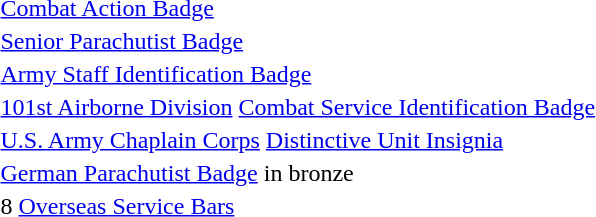<table>
<tr>
<td> <a href='#'>Combat Action Badge</a></td>
</tr>
<tr>
<td> <a href='#'>Senior Parachutist Badge</a></td>
</tr>
<tr>
<td> <a href='#'>Army Staff Identification Badge</a></td>
</tr>
<tr>
<td> <a href='#'>101st Airborne Division</a> <a href='#'>Combat Service Identification Badge</a></td>
</tr>
<tr>
<td> <a href='#'>U.S. Army Chaplain Corps</a> <a href='#'>Distinctive Unit Insignia</a></td>
</tr>
<tr>
<td> <a href='#'>German Parachutist Badge</a> in bronze</td>
</tr>
<tr>
<td> 8 <a href='#'>Overseas Service Bars</a></td>
</tr>
</table>
